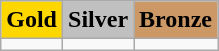<table class=wikitable>
<tr>
<td align=center bgcolor=gold> <strong>Gold</strong></td>
<td align=center bgcolor=silver> <strong>Silver</strong></td>
<td align=center bgcolor=cc9966> <strong>Bronze</strong></td>
</tr>
<tr>
<td></td>
<td></td>
<td></td>
</tr>
</table>
